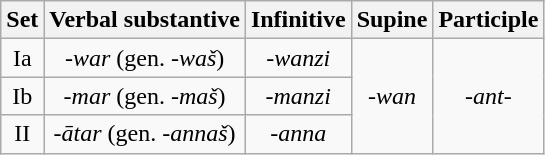<table class="wikitable" style="text-align: center;">
<tr>
<th>Set</th>
<th>Verbal substantive</th>
<th>Infinitive</th>
<th>Supine</th>
<th>Participle</th>
</tr>
<tr>
<td>Ia</td>
<td><em>-war</em> (gen. <em>-waš</em>)</td>
<td><em>-wanzi</em></td>
<td rowspan="3"><em>-wan</em></td>
<td rowspan="3"><em>-ant-</em></td>
</tr>
<tr>
<td>Ib</td>
<td><em>-mar</em> (gen. -<em>maš</em>)</td>
<td>-<em>manzi</em></td>
</tr>
<tr>
<td>II</td>
<td><em>-ātar</em> (gen. <em>-annaš</em>)</td>
<td><em>-anna</em></td>
</tr>
</table>
